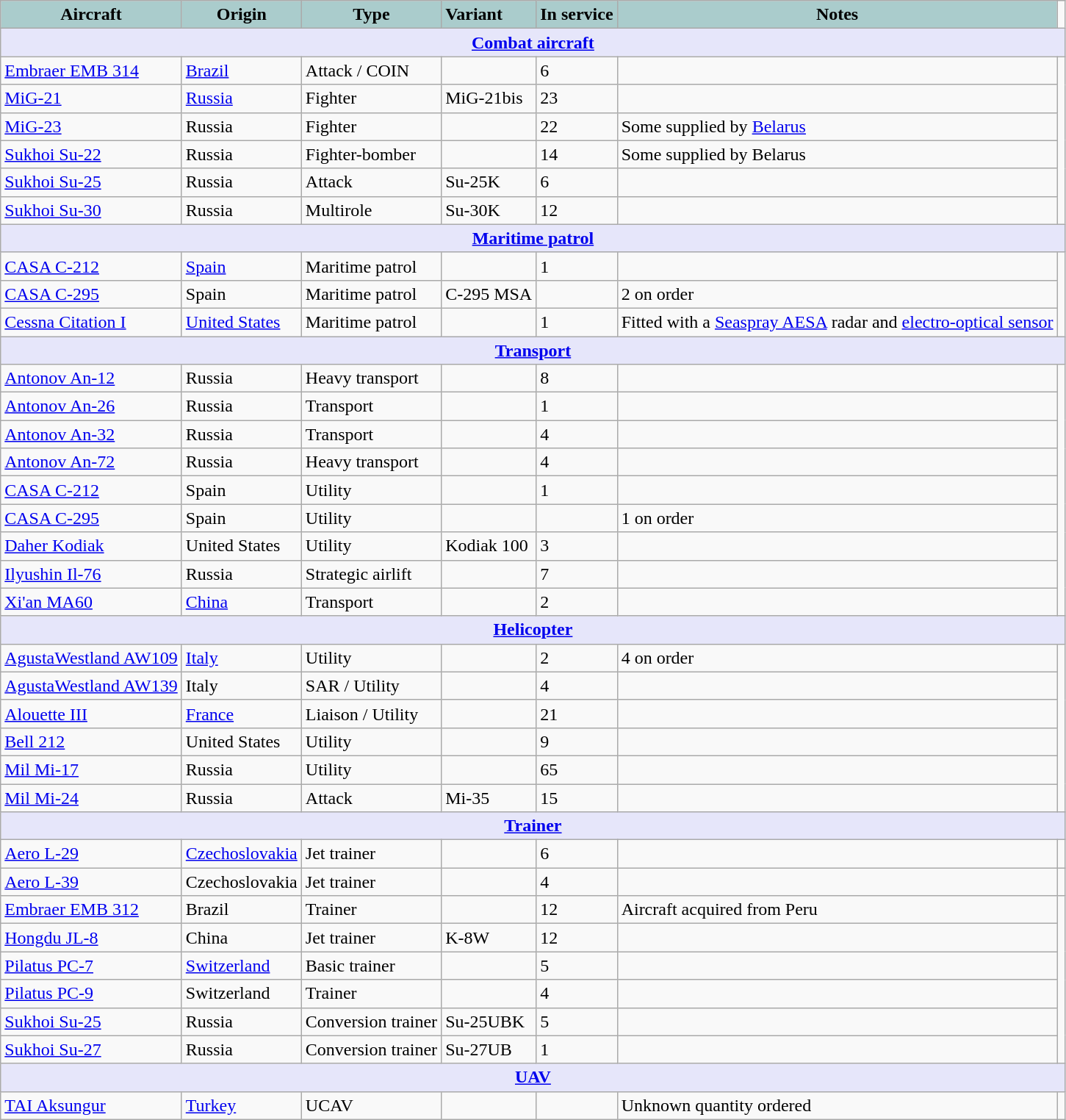<table class="wikitable">
<tr>
<th style="text-align:center; background:#acc;">Aircraft</th>
<th style="text-align: center; background:#acc;">Origin</th>
<th style="text-align:l center; background:#acc;">Type</th>
<th style="text-align:left; background:#acc;">Variant</th>
<th style="text-align:center; background:#acc;">In service</th>
<th style="text-align: center; background:#acc;">Notes</th>
</tr>
<tr>
<th style="align: center; background: lavender;" colspan="7"><a href='#'>Combat aircraft</a></th>
</tr>
<tr>
<td><a href='#'>Embraer EMB 314</a></td>
<td><a href='#'>Brazil</a></td>
<td>Attack / COIN</td>
<td></td>
<td>6</td>
<td></td>
</tr>
<tr>
<td><a href='#'>MiG-21</a></td>
<td><a href='#'>Russia</a></td>
<td>Fighter</td>
<td>MiG-21bis</td>
<td>23</td>
<td></td>
</tr>
<tr>
<td><a href='#'>MiG-23</a></td>
<td>Russia</td>
<td>Fighter</td>
<td></td>
<td>22</td>
<td>Some supplied by <a href='#'>Belarus</a></td>
</tr>
<tr>
<td><a href='#'>Sukhoi Su-22</a></td>
<td>Russia</td>
<td>Fighter-bomber</td>
<td></td>
<td>14</td>
<td>Some supplied by Belarus</td>
</tr>
<tr>
<td><a href='#'>Sukhoi Su-25</a></td>
<td>Russia</td>
<td>Attack</td>
<td>Su-25K</td>
<td>6</td>
<td></td>
</tr>
<tr>
<td><a href='#'>Sukhoi Su-30</a></td>
<td>Russia</td>
<td>Multirole</td>
<td>Su-30K</td>
<td>12</td>
<td></td>
</tr>
<tr>
<th style="align: center; background: lavender;" colspan="7"><a href='#'>Maritime patrol</a></th>
</tr>
<tr>
<td><a href='#'>CASA C-212</a></td>
<td><a href='#'>Spain</a></td>
<td>Maritime patrol</td>
<td></td>
<td>1</td>
<td></td>
</tr>
<tr>
<td><a href='#'>CASA C-295</a></td>
<td>Spain</td>
<td>Maritime patrol</td>
<td>C-295 MSA</td>
<td></td>
<td>2 on order</td>
</tr>
<tr>
<td><a href='#'>Cessna Citation I</a></td>
<td><a href='#'>United States</a></td>
<td>Maritime patrol</td>
<td></td>
<td>1</td>
<td>Fitted with a <a href='#'>Seaspray AESA</a> radar and <a href='#'>electro-optical sensor</a></td>
</tr>
<tr>
<th style="align: center; background: lavender;" colspan="7"><a href='#'>Transport</a></th>
</tr>
<tr>
<td><a href='#'>Antonov An-12</a></td>
<td>Russia</td>
<td>Heavy transport</td>
<td></td>
<td>8</td>
<td></td>
</tr>
<tr>
<td><a href='#'>Antonov An-26</a></td>
<td>Russia</td>
<td>Transport</td>
<td></td>
<td>1</td>
<td></td>
</tr>
<tr>
<td><a href='#'>Antonov An-32</a></td>
<td>Russia</td>
<td>Transport</td>
<td></td>
<td>4</td>
<td></td>
</tr>
<tr>
<td><a href='#'>Antonov An-72</a></td>
<td>Russia</td>
<td>Heavy transport</td>
<td></td>
<td>4</td>
<td></td>
</tr>
<tr>
<td><a href='#'>CASA C-212</a></td>
<td>Spain</td>
<td>Utility</td>
<td></td>
<td>1</td>
<td></td>
</tr>
<tr>
<td><a href='#'>CASA C-295</a></td>
<td>Spain</td>
<td>Utility</td>
<td></td>
<td></td>
<td>1 on order</td>
</tr>
<tr>
<td><a href='#'>Daher Kodiak</a></td>
<td>United States</td>
<td>Utility</td>
<td>Kodiak 100</td>
<td>3</td>
<td></td>
</tr>
<tr>
<td><a href='#'>Ilyushin Il-76</a></td>
<td>Russia</td>
<td>Strategic airlift</td>
<td></td>
<td>7</td>
<td></td>
</tr>
<tr>
<td><a href='#'>Xi'an MA60</a></td>
<td><a href='#'>China</a></td>
<td>Transport</td>
<td></td>
<td>2</td>
<td></td>
</tr>
<tr>
<th colspan="7" style="align: center; background: lavender;"><a href='#'>Helicopter</a></th>
</tr>
<tr>
<td><a href='#'>AgustaWestland AW109</a></td>
<td><a href='#'>Italy</a></td>
<td>Utility</td>
<td></td>
<td>2</td>
<td>4 on order</td>
</tr>
<tr>
<td><a href='#'>AgustaWestland AW139</a></td>
<td>Italy</td>
<td>SAR / Utility</td>
<td></td>
<td>4</td>
<td></td>
</tr>
<tr>
<td><a href='#'>Alouette III</a></td>
<td><a href='#'>France</a></td>
<td>Liaison / Utility</td>
<td></td>
<td>21</td>
<td></td>
</tr>
<tr>
<td><a href='#'>Bell 212</a></td>
<td>United States</td>
<td>Utility</td>
<td></td>
<td>9</td>
<td></td>
</tr>
<tr>
<td><a href='#'>Mil Mi-17</a></td>
<td>Russia</td>
<td>Utility</td>
<td></td>
<td>65</td>
<td></td>
</tr>
<tr>
<td><a href='#'>Mil Mi-24</a></td>
<td>Russia</td>
<td>Attack</td>
<td>Mi-35</td>
<td>15</td>
<td></td>
</tr>
<tr>
<th colspan="7" style="align: center; background: lavender;"><a href='#'>Trainer</a></th>
</tr>
<tr>
<td><a href='#'>Aero L-29</a></td>
<td><a href='#'>Czechoslovakia</a></td>
<td>Jet trainer</td>
<td></td>
<td>6</td>
<td></td>
<td></td>
</tr>
<tr>
<td><a href='#'>Aero L-39</a></td>
<td>Czechoslovakia</td>
<td>Jet trainer</td>
<td></td>
<td>4</td>
<td></td>
<td></td>
</tr>
<tr>
<td><a href='#'>Embraer EMB 312</a></td>
<td>Brazil</td>
<td>Trainer</td>
<td></td>
<td>12</td>
<td>Aircraft acquired from Peru</td>
</tr>
<tr>
<td><a href='#'>Hongdu JL-8</a></td>
<td>China</td>
<td>Jet trainer</td>
<td>K-8W</td>
<td>12</td>
<td></td>
</tr>
<tr>
<td><a href='#'>Pilatus PC-7</a></td>
<td><a href='#'>Switzerland</a></td>
<td>Basic trainer</td>
<td></td>
<td>5</td>
<td></td>
</tr>
<tr>
<td><a href='#'>Pilatus PC-9</a></td>
<td>Switzerland</td>
<td>Trainer</td>
<td></td>
<td>4</td>
<td></td>
</tr>
<tr>
<td><a href='#'>Sukhoi Su-25</a></td>
<td>Russia</td>
<td>Conversion trainer</td>
<td>Su-25UBK</td>
<td>5</td>
<td></td>
</tr>
<tr>
<td><a href='#'>Sukhoi Su-27</a></td>
<td>Russia</td>
<td>Conversion trainer</td>
<td>Su-27UB</td>
<td>1</td>
<td></td>
</tr>
<tr>
<th colspan="7" style="align: center; background: lavender;"><a href='#'>UAV</a></th>
</tr>
<tr>
<td><a href='#'>TAI Aksungur</a></td>
<td><a href='#'>Turkey</a></td>
<td>UCAV</td>
<td></td>
<td></td>
<td>Unknown quantity ordered</td>
</tr>
</table>
